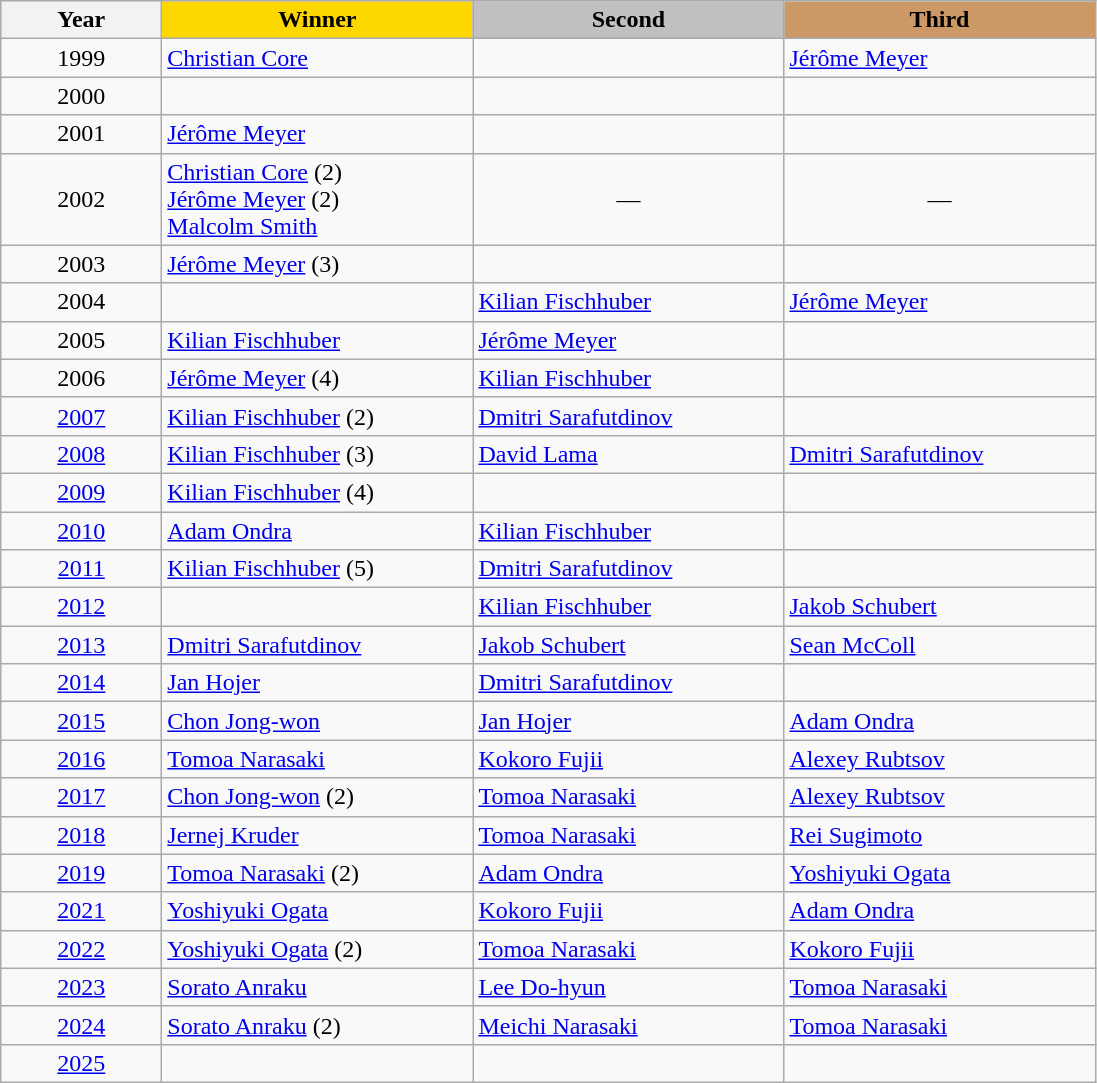<table class="wikitable">
<tr>
<th width="100">Year</th>
<th width="200" style="background:gold;">Winner</th>
<th width="200" style="background:silver;">Second</th>
<th width="200" style="background:#CC9966;">Third</th>
</tr>
<tr>
<td align="center">1999</td>
<td> <a href='#'>Christian Core</a></td>
<td> </td>
<td> <a href='#'>Jérôme Meyer</a></td>
</tr>
<tr>
<td align="center">2000</td>
<td> </td>
<td> </td>
<td> </td>
</tr>
<tr>
<td align="center">2001</td>
<td> <a href='#'>Jérôme Meyer</a></td>
<td> </td>
<td> </td>
</tr>
<tr>
<td align="center">2002</td>
<td> <a href='#'>Christian Core</a> (2)<br>  <a href='#'>Jérôme Meyer</a> (2)<br>  <a href='#'>Malcolm Smith</a></td>
<td align="center">—</td>
<td align="center">—</td>
</tr>
<tr>
<td align="center">2003</td>
<td> <a href='#'>Jérôme Meyer</a> (3)</td>
<td> </td>
<td> </td>
</tr>
<tr>
<td align="center">2004</td>
<td> </td>
<td> <a href='#'>Kilian Fischhuber</a></td>
<td> <a href='#'>Jérôme Meyer</a></td>
</tr>
<tr>
<td align="center">2005</td>
<td> <a href='#'>Kilian Fischhuber</a></td>
<td> <a href='#'>Jérôme Meyer</a></td>
<td> </td>
</tr>
<tr>
<td align="center">2006</td>
<td> <a href='#'>Jérôme Meyer</a> (4)</td>
<td> <a href='#'>Kilian Fischhuber</a></td>
<td> </td>
</tr>
<tr>
<td align="center"><a href='#'>2007</a></td>
<td> <a href='#'>Kilian Fischhuber</a> (2)</td>
<td> <a href='#'>Dmitri Sarafutdinov</a></td>
<td> </td>
</tr>
<tr>
<td align="center"><a href='#'>2008</a></td>
<td> <a href='#'>Kilian Fischhuber</a> (3)</td>
<td> <a href='#'>David Lama</a></td>
<td> <a href='#'>Dmitri Sarafutdinov</a></td>
</tr>
<tr>
<td align="center"><a href='#'>2009</a></td>
<td> <a href='#'>Kilian Fischhuber</a> (4)</td>
<td> </td>
<td> </td>
</tr>
<tr>
<td align="center"><a href='#'>2010</a></td>
<td> <a href='#'>Adam Ondra</a></td>
<td> <a href='#'>Kilian Fischhuber</a></td>
<td> </td>
</tr>
<tr>
<td align="center"><a href='#'>2011</a></td>
<td> <a href='#'>Kilian Fischhuber</a> (5)</td>
<td> <a href='#'>Dmitri Sarafutdinov</a></td>
<td> </td>
</tr>
<tr>
<td align="center"><a href='#'>2012</a></td>
<td> </td>
<td> <a href='#'>Kilian Fischhuber</a></td>
<td> <a href='#'>Jakob Schubert</a></td>
</tr>
<tr>
<td align="center"><a href='#'>2013</a></td>
<td> <a href='#'>Dmitri Sarafutdinov</a></td>
<td> <a href='#'>Jakob Schubert</a></td>
<td> <a href='#'>Sean McColl</a></td>
</tr>
<tr>
<td align="center"><a href='#'>2014</a></td>
<td> <a href='#'>Jan Hojer</a></td>
<td> <a href='#'>Dmitri Sarafutdinov</a></td>
<td> </td>
</tr>
<tr>
<td align="center"><a href='#'>2015</a></td>
<td> <a href='#'>Chon Jong-won</a></td>
<td> <a href='#'>Jan Hojer</a></td>
<td> <a href='#'>Adam Ondra</a></td>
</tr>
<tr>
<td align="center"><a href='#'>2016</a></td>
<td> <a href='#'>Tomoa Narasaki</a></td>
<td> <a href='#'>Kokoro Fujii</a></td>
<td> <a href='#'>Alexey Rubtsov</a></td>
</tr>
<tr>
<td align="center"><a href='#'>2017</a></td>
<td> <a href='#'>Chon Jong-won</a> (2)</td>
<td> <a href='#'>Tomoa Narasaki</a></td>
<td> <a href='#'>Alexey Rubtsov</a></td>
</tr>
<tr>
<td align="center"><a href='#'>2018</a></td>
<td> <a href='#'>Jernej Kruder</a></td>
<td> <a href='#'>Tomoa Narasaki</a></td>
<td> <a href='#'>Rei Sugimoto</a></td>
</tr>
<tr>
<td align="center"><a href='#'>2019</a></td>
<td> <a href='#'>Tomoa Narasaki</a> (2)</td>
<td> <a href='#'>Adam Ondra</a></td>
<td> <a href='#'>Yoshiyuki Ogata</a></td>
</tr>
<tr>
<td align="center"><a href='#'>2021</a></td>
<td> <a href='#'>Yoshiyuki Ogata</a></td>
<td> <a href='#'>Kokoro Fujii</a></td>
<td> <a href='#'>Adam Ondra</a></td>
</tr>
<tr>
<td align="center"><a href='#'>2022</a></td>
<td> <a href='#'>Yoshiyuki Ogata</a> (2)</td>
<td> <a href='#'>Tomoa Narasaki</a></td>
<td> <a href='#'>Kokoro Fujii</a></td>
</tr>
<tr>
<td align="center"><a href='#'>2023</a></td>
<td> <a href='#'>Sorato Anraku</a></td>
<td> <a href='#'>Lee Do-hyun</a></td>
<td> <a href='#'>Tomoa Narasaki</a></td>
</tr>
<tr>
<td align="center"><a href='#'>2024</a></td>
<td> <a href='#'>Sorato Anraku</a> (2)</td>
<td> <a href='#'>Meichi Narasaki</a></td>
<td> <a href='#'>Tomoa Narasaki</a></td>
</tr>
<tr>
<td align="center"><a href='#'>2025</a></td>
<td></td>
<td></td>
<td></td>
</tr>
</table>
